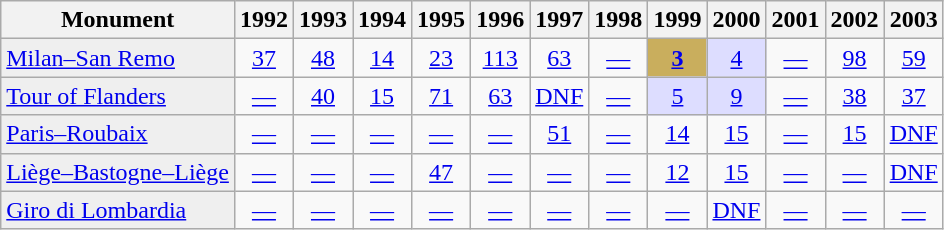<table class="wikitable">
<tr>
<th>Monument</th>
<th scope="col">1992</th>
<th scope="col">1993</th>
<th scope="col">1994</th>
<th scope="col">1995</th>
<th scope="col">1996</th>
<th scope="col">1997</th>
<th scope="col">1998</th>
<th scope="col">1999</th>
<th scope="col">2000</th>
<th scope="col">2001</th>
<th scope="col">2002</th>
<th scope="col">2003</th>
</tr>
<tr style="text-align:center;">
<td style="text-align:left; background:#efefef;"><a href='#'>Milan–San Remo</a></td>
<td><a href='#'>37</a></td>
<td><a href='#'>48</a></td>
<td><a href='#'>14</a></td>
<td><a href='#'>23</a></td>
<td><a href='#'>113</a></td>
<td><a href='#'>63</a></td>
<td><a href='#'>—</a></td>
<td style="background:#C9AE5D;"><a href='#'><strong>3</strong></a></td>
<td style="background:#ddf;"><a href='#'>4</a></td>
<td><a href='#'>—</a></td>
<td><a href='#'>98</a></td>
<td><a href='#'>59</a></td>
</tr>
<tr style="text-align:center;">
<td style="text-align:left; background:#efefef;"><a href='#'>Tour of Flanders</a></td>
<td><a href='#'>—</a></td>
<td><a href='#'>40</a></td>
<td><a href='#'>15</a></td>
<td><a href='#'>71</a></td>
<td><a href='#'>63</a></td>
<td><a href='#'>DNF</a></td>
<td><a href='#'>—</a></td>
<td style="background:#ddf;"><a href='#'>5</a></td>
<td style="background:#ddf;"><a href='#'>9</a></td>
<td><a href='#'>—</a></td>
<td><a href='#'>38</a></td>
<td><a href='#'>37</a></td>
</tr>
<tr style="text-align:center;">
<td style="text-align:left; background:#efefef;"><a href='#'>Paris–Roubaix</a></td>
<td><a href='#'>—</a></td>
<td><a href='#'>—</a></td>
<td><a href='#'>—</a></td>
<td><a href='#'>—</a></td>
<td><a href='#'>—</a></td>
<td><a href='#'>51</a></td>
<td><a href='#'>—</a></td>
<td><a href='#'>14</a></td>
<td><a href='#'>15</a></td>
<td><a href='#'>—</a></td>
<td><a href='#'>15</a></td>
<td><a href='#'>DNF</a></td>
</tr>
<tr style="text-align:center;">
<td style="text-align:left; background:#efefef;"><a href='#'>Liège–Bastogne–Liège</a></td>
<td><a href='#'>—</a></td>
<td><a href='#'>—</a></td>
<td><a href='#'>—</a></td>
<td><a href='#'>47</a></td>
<td><a href='#'>—</a></td>
<td><a href='#'>—</a></td>
<td><a href='#'>—</a></td>
<td><a href='#'>12</a></td>
<td><a href='#'>15</a></td>
<td><a href='#'>—</a></td>
<td><a href='#'>—</a></td>
<td><a href='#'>DNF</a></td>
</tr>
<tr style="text-align:center;">
<td style="text-align:left; background:#efefef;"><a href='#'>Giro di Lombardia</a></td>
<td><a href='#'>—</a></td>
<td><a href='#'>—</a></td>
<td><a href='#'>—</a></td>
<td><a href='#'>—</a></td>
<td><a href='#'>—</a></td>
<td><a href='#'>—</a></td>
<td><a href='#'>—</a></td>
<td><a href='#'>—</a></td>
<td><a href='#'>DNF</a></td>
<td><a href='#'>—</a></td>
<td><a href='#'>—</a></td>
<td><a href='#'>—</a></td>
</tr>
</table>
